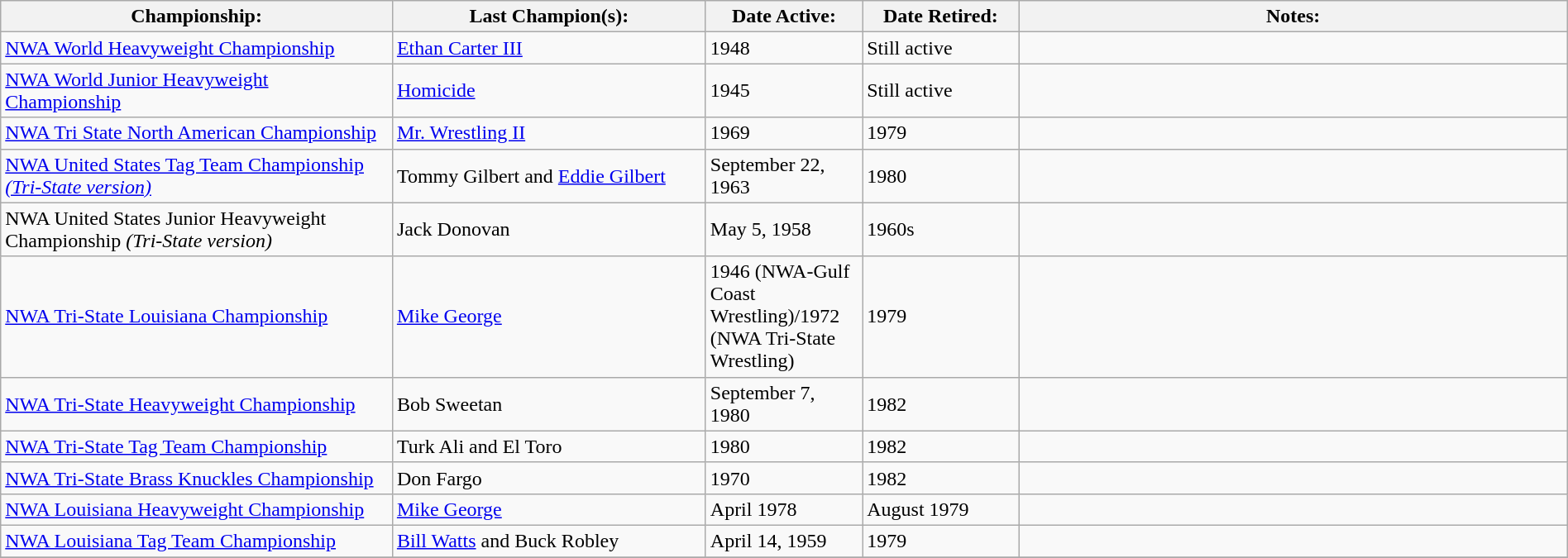<table class="wikitable" width=100%>
<tr>
<th width=25%>Championship:</th>
<th width=20%>Last Champion(s):</th>
<th width=10%>Date Active:</th>
<th width=10%>Date Retired:</th>
<th width=35%>Notes:</th>
</tr>
<tr>
<td><a href='#'>NWA World Heavyweight Championship</a></td>
<td><a href='#'>Ethan Carter III</a></td>
<td>1948</td>
<td>Still active</td>
<td></td>
</tr>
<tr>
<td><a href='#'>NWA World Junior Heavyweight Championship</a></td>
<td><a href='#'>Homicide</a></td>
<td>1945</td>
<td>Still active</td>
<td></td>
</tr>
<tr>
<td><a href='#'>NWA Tri State North American Championship</a></td>
<td><a href='#'>Mr. Wrestling II</a></td>
<td>1969</td>
<td>1979</td>
<td></td>
</tr>
<tr>
<td><a href='#'>NWA United States Tag Team Championship <em>(Tri-State version)</em></a></td>
<td>Tommy Gilbert and <a href='#'>Eddie Gilbert</a></td>
<td>September 22, 1963</td>
<td>1980</td>
<td></td>
</tr>
<tr>
<td>NWA United States Junior Heavyweight Championship <em>(Tri-State version)</em></td>
<td>Jack Donovan</td>
<td>May 5, 1958</td>
<td>1960s</td>
<td></td>
</tr>
<tr>
<td><a href='#'>NWA Tri-State Louisiana Championship</a></td>
<td><a href='#'>Mike George</a></td>
<td>1946 (NWA-Gulf Coast Wrestling)/1972 (NWA Tri-State Wrestling)</td>
<td>1979</td>
<td></td>
</tr>
<tr>
<td><a href='#'>NWA Tri-State Heavyweight Championship</a></td>
<td>Bob Sweetan</td>
<td>September 7, 1980</td>
<td>1982</td>
<td></td>
</tr>
<tr>
<td><a href='#'>NWA Tri-State Tag Team Championship</a></td>
<td>Turk Ali and El Toro</td>
<td>1980</td>
<td>1982</td>
<td></td>
</tr>
<tr>
<td><a href='#'>NWA Tri-State Brass Knuckles Championship</a></td>
<td>Don Fargo</td>
<td>1970</td>
<td>1982</td>
<td></td>
</tr>
<tr>
<td><a href='#'>NWA Louisiana Heavyweight Championship</a></td>
<td><a href='#'>Mike George</a></td>
<td>April 1978</td>
<td>August 1979</td>
<td></td>
</tr>
<tr>
<td><a href='#'>NWA Louisiana Tag Team Championship</a></td>
<td><a href='#'>Bill Watts</a> and Buck Robley</td>
<td>April 14, 1959</td>
<td>1979</td>
<td></td>
</tr>
<tr>
</tr>
</table>
